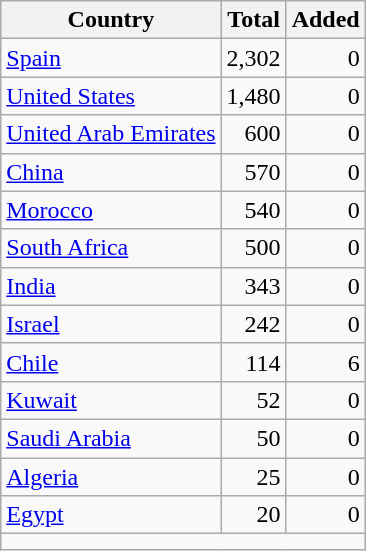<table class="wikitable sortable floatright" style="text-align: right;">
<tr>
<th>Country</th>
<th>Total</th>
<th>Added</th>
</tr>
<tr>
<td align=left><a href='#'>Spain</a></td>
<td>2,302</td>
<td>0</td>
</tr>
<tr>
<td align=left><a href='#'>United States</a></td>
<td>1,480</td>
<td>0</td>
</tr>
<tr>
<td align=left><a href='#'>United Arab Emirates</a></td>
<td>600</td>
<td>0</td>
</tr>
<tr>
<td align=left><a href='#'>China</a></td>
<td>570</td>
<td>0</td>
</tr>
<tr>
<td align=left><a href='#'>Morocco</a></td>
<td>540</td>
<td>0</td>
</tr>
<tr>
<td align=left><a href='#'>South Africa</a></td>
<td>500</td>
<td>0</td>
</tr>
<tr>
<td align=left><a href='#'>India</a></td>
<td>343</td>
<td>0</td>
</tr>
<tr>
<td align=left><a href='#'>Israel</a></td>
<td>242</td>
<td>0</td>
</tr>
<tr>
<td align=left><a href='#'>Chile</a></td>
<td>114</td>
<td>6</td>
</tr>
<tr>
<td align=left><a href='#'>Kuwait</a></td>
<td>52</td>
<td>0</td>
</tr>
<tr>
<td align=left><a href='#'>Saudi Arabia</a></td>
<td>50</td>
<td>0</td>
</tr>
<tr>
<td align=left><a href='#'>Algeria</a></td>
<td>25</td>
<td>0</td>
</tr>
<tr>
<td align=left><a href='#'>Egypt</a></td>
<td>20</td>
<td>0</td>
</tr>
<tr>
<td colspan=3 style="font-size: 0.85em; padding: 6px 0 4px 2px; text-align:left;"></td>
</tr>
</table>
